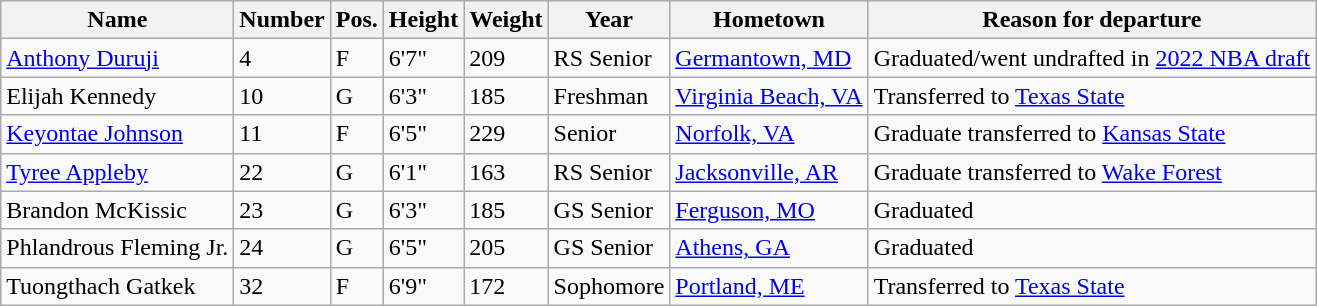<table class="wikitable sortable" border="1">
<tr>
<th>Name</th>
<th>Number</th>
<th>Pos.</th>
<th>Height</th>
<th>Weight</th>
<th>Year</th>
<th>Hometown</th>
<th class="unsortable">Reason for departure</th>
</tr>
<tr>
<td><a href='#'>Anthony Duruji</a></td>
<td>4</td>
<td>F</td>
<td>6'7"</td>
<td>209</td>
<td>RS Senior</td>
<td><a href='#'>Germantown, MD</a></td>
<td>Graduated/went undrafted in <a href='#'>2022 NBA draft</a></td>
</tr>
<tr>
<td>Elijah Kennedy</td>
<td>10</td>
<td>G</td>
<td>6'3"</td>
<td>185</td>
<td>Freshman</td>
<td><a href='#'>Virginia Beach, VA</a></td>
<td>Transferred to <a href='#'>Texas State</a></td>
</tr>
<tr>
<td><a href='#'>Keyontae Johnson</a></td>
<td>11</td>
<td>F</td>
<td>6'5"</td>
<td>229</td>
<td>Senior</td>
<td><a href='#'>Norfolk, VA</a></td>
<td>Graduate transferred to <a href='#'>Kansas State</a></td>
</tr>
<tr>
<td><a href='#'>Tyree Appleby</a></td>
<td>22</td>
<td>G</td>
<td>6'1"</td>
<td>163</td>
<td>RS Senior</td>
<td><a href='#'>Jacksonville, AR</a></td>
<td>Graduate transferred to <a href='#'>Wake Forest</a></td>
</tr>
<tr>
<td>Brandon McKissic</td>
<td>23</td>
<td>G</td>
<td>6'3"</td>
<td>185</td>
<td>GS Senior</td>
<td><a href='#'>Ferguson, MO</a></td>
<td>Graduated</td>
</tr>
<tr>
<td>Phlandrous Fleming Jr.</td>
<td>24</td>
<td>G</td>
<td>6'5"</td>
<td>205</td>
<td>GS Senior</td>
<td><a href='#'>Athens, GA</a></td>
<td>Graduated</td>
</tr>
<tr>
<td>Tuongthach Gatkek</td>
<td>32</td>
<td>F</td>
<td>6'9"</td>
<td>172</td>
<td>Sophomore</td>
<td><a href='#'>Portland, ME</a></td>
<td>Transferred to <a href='#'>Texas State</a></td>
</tr>
</table>
